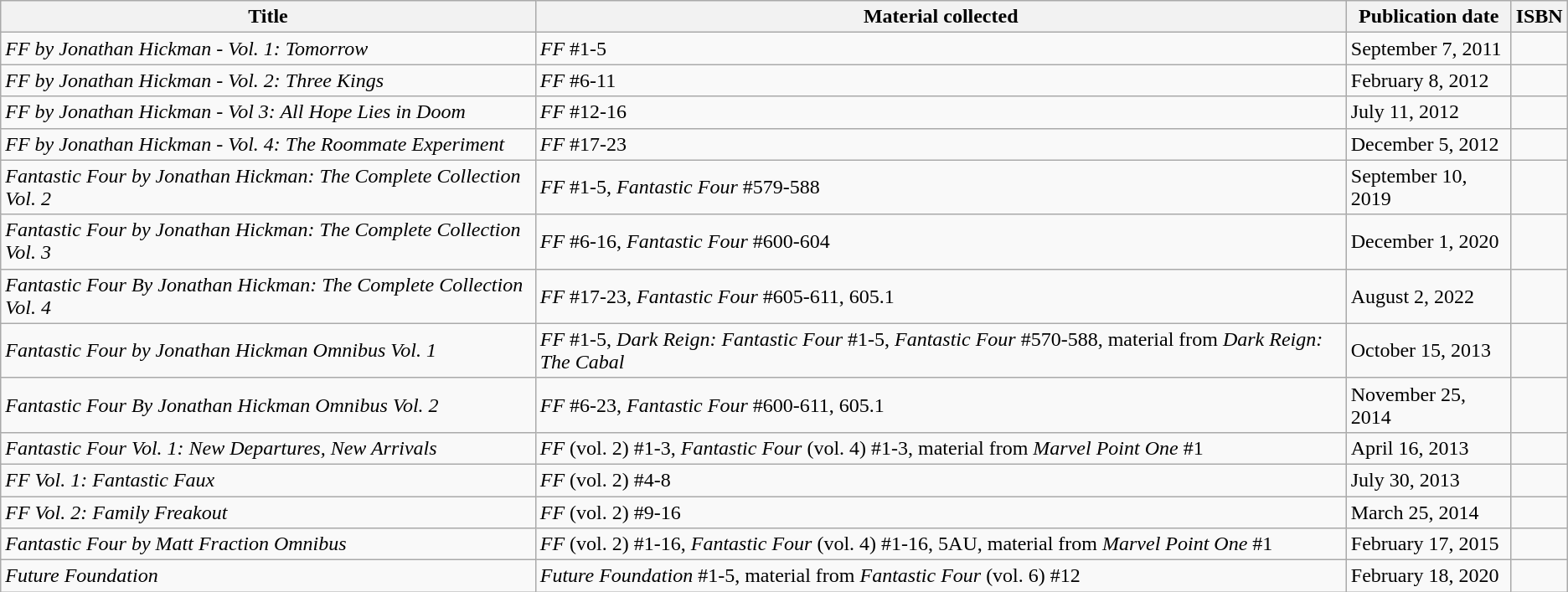<table class="wikitable">
<tr>
<th>Title</th>
<th>Material collected</th>
<th>Publication date</th>
<th>ISBN</th>
</tr>
<tr>
<td><em>FF by Jonathan Hickman - Vol. 1: Tomorrow</em></td>
<td><em>FF</em> #1-5</td>
<td>September 7, 2011</td>
<td></td>
</tr>
<tr>
<td><em>FF by Jonathan Hickman - Vol. 2: Three Kings</em></td>
<td><em>FF</em> #6-11</td>
<td>February 8, 2012</td>
<td></td>
</tr>
<tr>
<td><em>FF by Jonathan Hickman - Vol 3: All Hope Lies in Doom</em></td>
<td><em>FF</em> #12-16</td>
<td>July 11, 2012</td>
<td></td>
</tr>
<tr>
<td><em>FF by Jonathan Hickman - Vol. 4: The Roommate Experiment</em></td>
<td><em>FF</em> #17-23</td>
<td>December 5, 2012</td>
<td></td>
</tr>
<tr>
<td><em>Fantastic Four by Jonathan Hickman: The Complete Collection Vol. 2</em></td>
<td><em>FF</em> #1-5, <em>Fantastic Four</em> #579-588</td>
<td>September 10, 2019</td>
<td></td>
</tr>
<tr>
<td><em>Fantastic Four by Jonathan Hickman: The Complete Collection Vol. 3</em></td>
<td><em>FF</em> #6-16, <em>Fantastic Four</em> #600-604</td>
<td>December 1, 2020</td>
<td></td>
</tr>
<tr>
<td><em>Fantastic Four By Jonathan Hickman: The Complete Collection Vol. 4</em></td>
<td><em>FF</em> #17-23, <em>Fantastic Four</em> #605-611, 605.1</td>
<td>August 2, 2022</td>
<td></td>
</tr>
<tr>
<td><em>Fantastic Four by Jonathan Hickman Omnibus Vol. 1</em></td>
<td><em>FF</em> #1-5, <em>Dark Reign: Fantastic Four</em> #1-5, <em>Fantastic Four</em> #570-588, material from <em>Dark Reign: The Cabal</em></td>
<td>October 15, 2013</td>
<td></td>
</tr>
<tr>
<td><em>Fantastic Four By Jonathan Hickman Omnibus Vol. 2</em></td>
<td><em>FF</em> #6-23, <em>Fantastic Four</em> #600-611, 605.1</td>
<td>November 25, 2014</td>
<td></td>
</tr>
<tr>
<td><em>Fantastic Four Vol. 1: New Departures, New Arrivals</em></td>
<td><em>FF</em> (vol. 2) #1-3, <em>Fantastic Four</em> (vol. 4) #1-3, material from <em>Marvel Point One</em> #1</td>
<td>April 16, 2013</td>
<td></td>
</tr>
<tr>
<td><em>FF Vol. 1: Fantastic Faux</em></td>
<td><em>FF</em> (vol. 2) #4-8</td>
<td>July 30, 2013</td>
<td></td>
</tr>
<tr>
<td><em>FF Vol. 2: Family Freakout</em></td>
<td><em>FF</em> (vol. 2) #9-16</td>
<td>March 25, 2014</td>
<td></td>
</tr>
<tr>
<td><em>Fantastic Four by Matt Fraction Omnibus</em></td>
<td><em>FF</em> (vol. 2) #1-16, <em>Fantastic Four</em> (vol. 4) #1-16, 5AU, material from <em>Marvel Point One</em> #1</td>
<td>February 17, 2015</td>
<td></td>
</tr>
<tr>
<td><em>Future Foundation</em></td>
<td><em>Future Foundation</em> #1-5, material from <em>Fantastic Four</em> (vol. 6) #12</td>
<td>February 18, 2020</td>
<td></td>
</tr>
</table>
